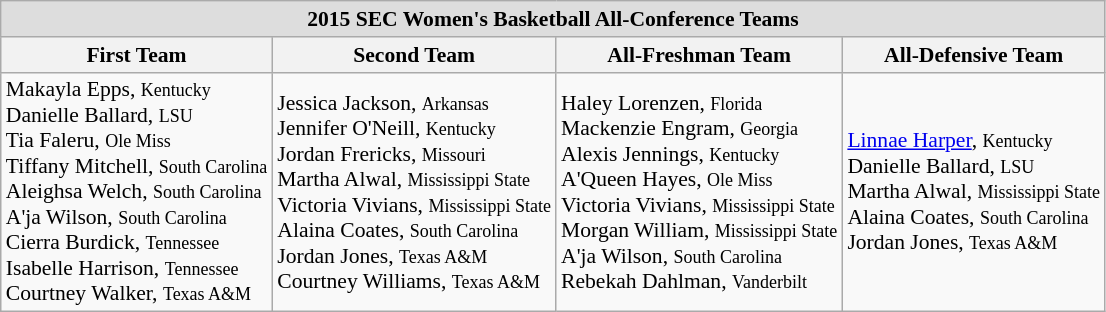<table class="wikitable" style="white-space:nowrap; font-size:90%;">
<tr>
<td colspan="7" style="text-align:center; background:#ddd;"><strong>2015 SEC Women's Basketball All-Conference Teams</strong></td>
</tr>
<tr>
<th>First Team</th>
<th>Second Team</th>
<th>All-Freshman Team</th>
<th>All-Defensive Team</th>
</tr>
<tr>
<td>Makayla Epps, <small>Kentucky</small><br>Danielle Ballard, <small>LSU</small><br>Tia Faleru, <small>Ole Miss</small><br>Tiffany Mitchell, <small>South Carolina</small><br>Aleighsa Welch, <small>South Carolina</small><br>A'ja Wilson, <small>South Carolina</small><br>Cierra Burdick, <small>Tennessee</small><br>Isabelle Harrison, <small>Tennessee</small><br>Courtney Walker, <small>Texas A&M</small></td>
<td>Jessica Jackson, <small>Arkansas</small><br>Jennifer O'Neill, <small>Kentucky</small><br>Jordan Frericks, <small>Missouri</small><br>Martha Alwal, <small>Mississippi State</small><br>Victoria Vivians, <small>Mississippi State</small><br>Alaina Coates, <small>South Carolina</small><br>Jordan Jones, <small>Texas A&M</small><br>Courtney Williams, <small>Texas A&M</small></td>
<td>Haley Lorenzen, <small>Florida</small><br>Mackenzie Engram, <small>Georgia</small><br>Alexis Jennings, <small>Kentucky</small><br>A'Queen Hayes, <small>Ole Miss</small><br>Victoria Vivians, <small>Mississippi State</small><br>Morgan William, <small>Mississippi State</small><br>A'ja Wilson, <small>South Carolina</small><br>Rebekah Dahlman, <small>Vanderbilt</small></td>
<td><a href='#'>Linnae Harper</a>, <small>Kentucky</small><br>Danielle Ballard, <small>LSU</small><br>Martha Alwal, <small>Mississippi State</small><br>Alaina Coates, <small>South Carolina</small><br>Jordan Jones, <small>Texas A&M</small></td>
</tr>
</table>
